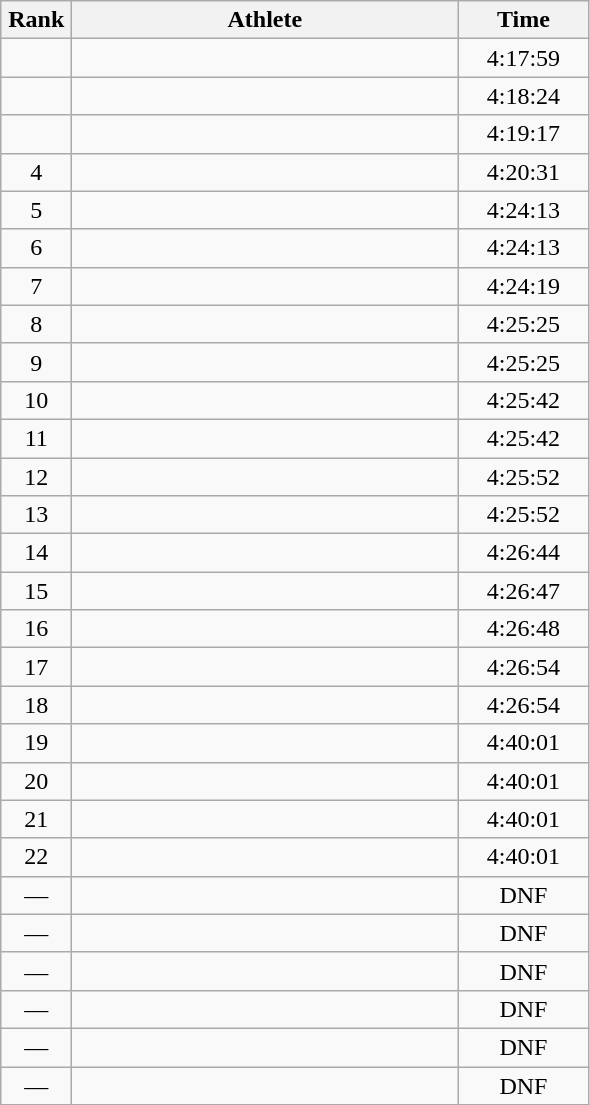<table class=wikitable style="text-align:center">
<tr>
<th width=40>Rank</th>
<th width=250>Athlete</th>
<th width=80>Time</th>
</tr>
<tr>
<td></td>
<td align=left></td>
<td>4:17:59</td>
</tr>
<tr>
<td></td>
<td align=left></td>
<td>4:18:24</td>
</tr>
<tr>
<td></td>
<td align=left></td>
<td>4:19:17</td>
</tr>
<tr>
<td>4</td>
<td align=left></td>
<td>4:20:31</td>
</tr>
<tr>
<td>5</td>
<td align=left></td>
<td>4:24:13</td>
</tr>
<tr>
<td>6</td>
<td align=left></td>
<td>4:24:13</td>
</tr>
<tr>
<td>7</td>
<td align=left></td>
<td>4:24:19</td>
</tr>
<tr>
<td>8</td>
<td align=left></td>
<td>4:25:25</td>
</tr>
<tr>
<td>9</td>
<td align=left></td>
<td>4:25:25</td>
</tr>
<tr>
<td>10</td>
<td align=left></td>
<td>4:25:42</td>
</tr>
<tr>
<td>11</td>
<td align=left></td>
<td>4:25:42</td>
</tr>
<tr>
<td>12</td>
<td align=left></td>
<td>4:25:52</td>
</tr>
<tr>
<td>13</td>
<td align=left></td>
<td>4:25:52</td>
</tr>
<tr>
<td>14</td>
<td align=left></td>
<td>4:26:44</td>
</tr>
<tr>
<td>15</td>
<td align=left></td>
<td>4:26:47</td>
</tr>
<tr>
<td>16</td>
<td align=left></td>
<td>4:26:48</td>
</tr>
<tr>
<td>17</td>
<td align=left></td>
<td>4:26:54</td>
</tr>
<tr>
<td>18</td>
<td align=left></td>
<td>4:26:54</td>
</tr>
<tr>
<td>19</td>
<td align=left></td>
<td>4:40:01</td>
</tr>
<tr>
<td>20</td>
<td align=left></td>
<td>4:40:01</td>
</tr>
<tr>
<td>21</td>
<td align=left></td>
<td>4:40:01</td>
</tr>
<tr>
<td>22</td>
<td align=left></td>
<td>4:40:01</td>
</tr>
<tr>
<td>—</td>
<td align=left></td>
<td>DNF</td>
</tr>
<tr>
<td>—</td>
<td align=left></td>
<td>DNF</td>
</tr>
<tr>
<td>—</td>
<td align=left></td>
<td>DNF</td>
</tr>
<tr>
<td>—</td>
<td align=left></td>
<td>DNF</td>
</tr>
<tr>
<td>—</td>
<td align=left></td>
<td>DNF</td>
</tr>
<tr>
<td>—</td>
<td align=left></td>
<td>DNF</td>
</tr>
</table>
